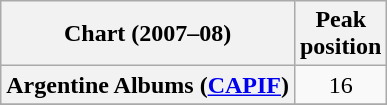<table class="wikitable sortable plainrowheaders" style="text-align:center">
<tr>
<th scope="col">Chart (2007–08)</th>
<th scope="col">Peak<br>position</th>
</tr>
<tr>
<th scope="row">Argentine Albums (<a href='#'>CAPIF</a>)</th>
<td>16</td>
</tr>
<tr>
</tr>
<tr>
</tr>
</table>
